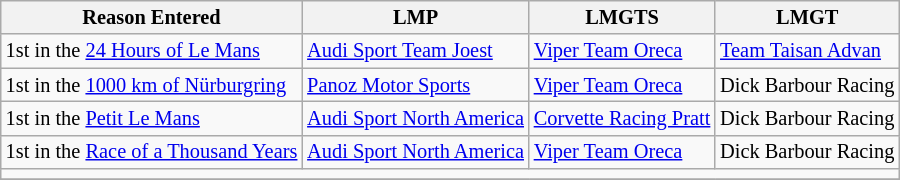<table class="wikitable" style="font-size: 85%;">
<tr>
<th scope="col">Reason Entered</th>
<th scope="col">LMP</th>
<th scope="col">LMGTS</th>
<th scope="col">LMGT</th>
</tr>
<tr>
<td>1st in the <a href='#'>24 Hours of Le Mans</a></td>
<td> <a href='#'>Audi Sport Team Joest</a></td>
<td> <a href='#'>Viper Team Oreca</a></td>
<td> <a href='#'>Team Taisan Advan</a></td>
</tr>
<tr>
<td>1st in the <a href='#'>1000 km of Nürburgring</a></td>
<td> <a href='#'>Panoz Motor Sports</a></td>
<td> <a href='#'>Viper Team Oreca</a></td>
<td> Dick Barbour Racing</td>
</tr>
<tr>
<td>1st in the <a href='#'>Petit Le Mans</a></td>
<td> <a href='#'>Audi Sport North America</a></td>
<td> <a href='#'>Corvette Racing Pratt</a></td>
<td> Dick Barbour Racing</td>
</tr>
<tr>
<td>1st in the <a href='#'>Race of a Thousand Years</a></td>
<td> <a href='#'>Audi Sport North America</a></td>
<td> <a href='#'>Viper Team Oreca</a></td>
<td> Dick Barbour Racing</td>
</tr>
<tr>
<td colspan="5"></td>
</tr>
<tr>
</tr>
</table>
